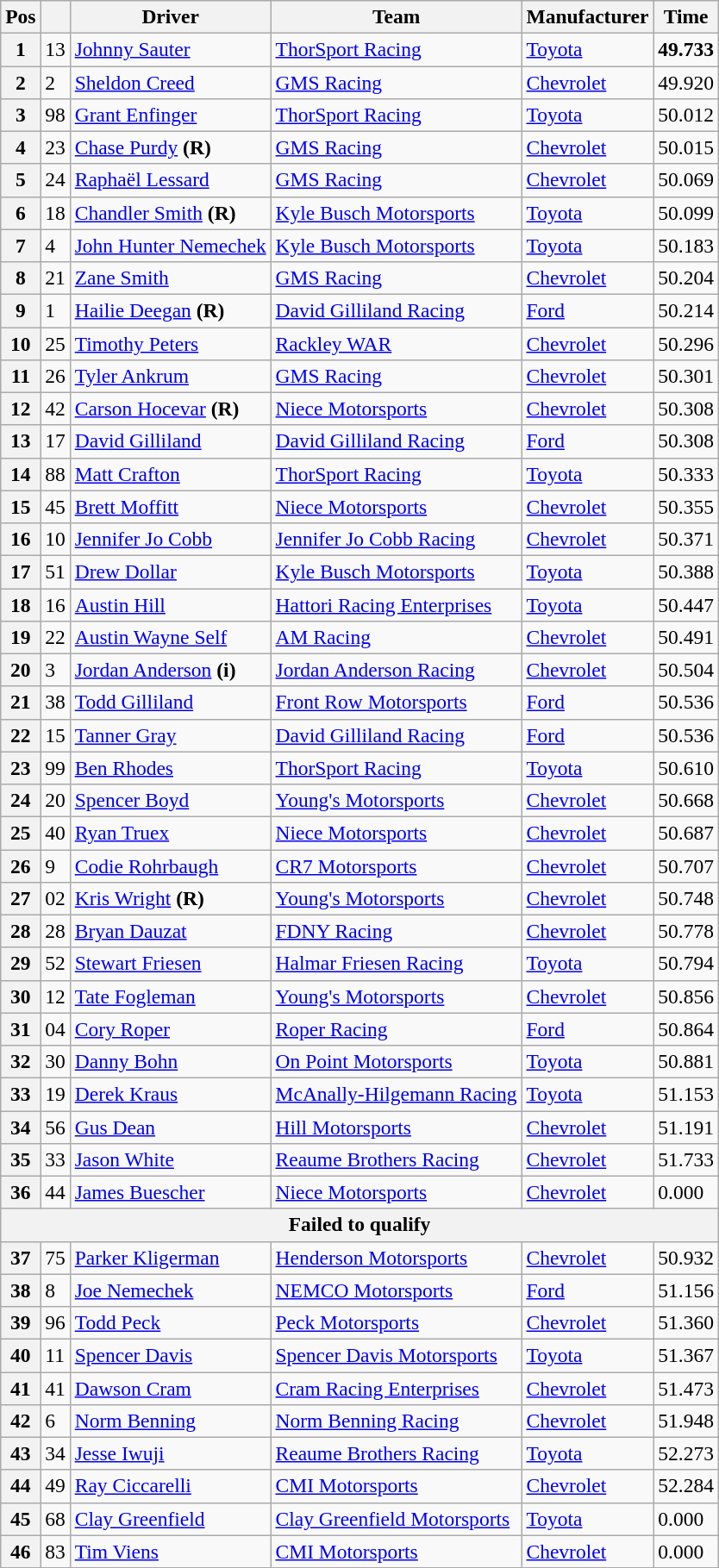<table class="wikitable" style="font-size:98%">
<tr>
<th>Pos</th>
<th></th>
<th>Driver</th>
<th>Team</th>
<th>Manufacturer</th>
<th>Time</th>
</tr>
<tr>
<th>1</th>
<td>13</td>
<td><a href='#'>Johnny Sauter</a></td>
<td><a href='#'>ThorSport Racing</a></td>
<td><a href='#'>Toyota</a></td>
<td><strong>49.733</strong></td>
</tr>
<tr>
<th>2</th>
<td>2</td>
<td><a href='#'>Sheldon Creed</a></td>
<td><a href='#'>GMS Racing</a></td>
<td><a href='#'>Chevrolet</a></td>
<td>49.920</td>
</tr>
<tr>
<th>3</th>
<td>98</td>
<td><a href='#'>Grant Enfinger</a></td>
<td><a href='#'>ThorSport Racing</a></td>
<td><a href='#'>Toyota</a></td>
<td>50.012</td>
</tr>
<tr>
<th>4</th>
<td>23</td>
<td><a href='#'>Chase Purdy</a> <strong>(R)</strong></td>
<td><a href='#'>GMS Racing</a></td>
<td><a href='#'>Chevrolet</a></td>
<td>50.015</td>
</tr>
<tr>
<th>5</th>
<td>24</td>
<td><a href='#'>Raphaël Lessard</a></td>
<td><a href='#'>GMS Racing</a></td>
<td><a href='#'>Chevrolet</a></td>
<td>50.069</td>
</tr>
<tr>
<th>6</th>
<td>18</td>
<td><a href='#'>Chandler Smith</a> <strong>(R)</strong></td>
<td><a href='#'>Kyle Busch Motorsports</a></td>
<td><a href='#'>Toyota</a></td>
<td>50.099</td>
</tr>
<tr>
<th>7</th>
<td>4</td>
<td><a href='#'>John Hunter Nemechek</a></td>
<td><a href='#'>Kyle Busch Motorsports</a></td>
<td><a href='#'>Toyota</a></td>
<td>50.183</td>
</tr>
<tr>
<th>8</th>
<td>21</td>
<td><a href='#'>Zane Smith</a></td>
<td><a href='#'>GMS Racing</a></td>
<td><a href='#'>Chevrolet</a></td>
<td>50.204</td>
</tr>
<tr>
<th>9</th>
<td>1</td>
<td><a href='#'>Hailie Deegan</a> <strong>(R)</strong></td>
<td><a href='#'>David Gilliland Racing</a></td>
<td><a href='#'>Ford</a></td>
<td>50.214</td>
</tr>
<tr>
<th>10</th>
<td>25</td>
<td><a href='#'>Timothy Peters</a></td>
<td><a href='#'>Rackley WAR</a></td>
<td><a href='#'>Chevrolet</a></td>
<td>50.296</td>
</tr>
<tr>
<th>11</th>
<td>26</td>
<td><a href='#'>Tyler Ankrum</a></td>
<td><a href='#'>GMS Racing</a></td>
<td><a href='#'>Chevrolet</a></td>
<td>50.301</td>
</tr>
<tr>
<th>12</th>
<td>42</td>
<td><a href='#'>Carson Hocevar</a> <strong>(R)</strong></td>
<td><a href='#'>Niece Motorsports</a></td>
<td><a href='#'>Chevrolet</a></td>
<td>50.308</td>
</tr>
<tr>
<th>13</th>
<td>17</td>
<td><a href='#'>David Gilliland</a></td>
<td><a href='#'>David Gilliland Racing</a></td>
<td><a href='#'>Ford</a></td>
<td>50.308</td>
</tr>
<tr>
<th>14</th>
<td>88</td>
<td><a href='#'>Matt Crafton</a></td>
<td><a href='#'>ThorSport Racing</a></td>
<td><a href='#'>Toyota</a></td>
<td>50.333</td>
</tr>
<tr>
<th>15</th>
<td>45</td>
<td><a href='#'>Brett Moffitt</a></td>
<td><a href='#'>Niece Motorsports</a></td>
<td><a href='#'>Chevrolet</a></td>
<td>50.355</td>
</tr>
<tr>
<th>16</th>
<td>10</td>
<td><a href='#'>Jennifer Jo Cobb</a></td>
<td><a href='#'>Jennifer Jo Cobb Racing</a></td>
<td><a href='#'>Chevrolet</a></td>
<td>50.371</td>
</tr>
<tr>
<th>17</th>
<td>51</td>
<td><a href='#'>Drew Dollar</a></td>
<td><a href='#'>Kyle Busch Motorsports</a></td>
<td><a href='#'>Toyota</a></td>
<td>50.388</td>
</tr>
<tr>
<th>18</th>
<td>16</td>
<td><a href='#'>Austin Hill</a></td>
<td><a href='#'>Hattori Racing Enterprises</a></td>
<td><a href='#'>Toyota</a></td>
<td>50.447</td>
</tr>
<tr>
<th>19</th>
<td>22</td>
<td><a href='#'>Austin Wayne Self</a></td>
<td><a href='#'>AM Racing</a></td>
<td><a href='#'>Chevrolet</a></td>
<td>50.491</td>
</tr>
<tr>
<th>20</th>
<td>3</td>
<td><a href='#'>Jordan Anderson</a> <strong>(i)</strong></td>
<td><a href='#'>Jordan Anderson Racing</a></td>
<td><a href='#'>Chevrolet</a></td>
<td>50.504</td>
</tr>
<tr>
<th>21</th>
<td>38</td>
<td><a href='#'>Todd Gilliland</a></td>
<td><a href='#'>Front Row Motorsports</a></td>
<td><a href='#'>Ford</a></td>
<td>50.536</td>
</tr>
<tr>
<th>22</th>
<td>15</td>
<td><a href='#'>Tanner Gray</a></td>
<td><a href='#'>David Gilliland Racing</a></td>
<td><a href='#'>Ford</a></td>
<td>50.536</td>
</tr>
<tr>
<th>23</th>
<td>99</td>
<td><a href='#'>Ben Rhodes</a></td>
<td><a href='#'>ThorSport Racing</a></td>
<td><a href='#'>Toyota</a></td>
<td>50.610</td>
</tr>
<tr>
<th>24</th>
<td>20</td>
<td><a href='#'>Spencer Boyd</a></td>
<td><a href='#'>Young's Motorsports</a></td>
<td><a href='#'>Chevrolet</a></td>
<td>50.668</td>
</tr>
<tr>
<th>25</th>
<td>40</td>
<td><a href='#'>Ryan Truex</a></td>
<td><a href='#'>Niece Motorsports</a></td>
<td><a href='#'>Chevrolet</a></td>
<td>50.687</td>
</tr>
<tr>
<th>26</th>
<td>9</td>
<td><a href='#'>Codie Rohrbaugh</a></td>
<td><a href='#'>CR7 Motorsports</a></td>
<td><a href='#'>Chevrolet</a></td>
<td>50.707</td>
</tr>
<tr>
<th>27</th>
<td>02</td>
<td><a href='#'>Kris Wright</a> <strong>(R)</strong></td>
<td><a href='#'>Young's Motorsports</a></td>
<td><a href='#'>Chevrolet</a></td>
<td>50.748</td>
</tr>
<tr>
<th>28</th>
<td>28</td>
<td><a href='#'>Bryan Dauzat</a></td>
<td><a href='#'>FDNY Racing</a></td>
<td><a href='#'>Chevrolet</a></td>
<td>50.778</td>
</tr>
<tr>
<th>29</th>
<td>52</td>
<td><a href='#'>Stewart Friesen</a></td>
<td><a href='#'>Halmar Friesen Racing</a></td>
<td><a href='#'>Toyota</a></td>
<td>50.794</td>
</tr>
<tr>
<th>30</th>
<td>12</td>
<td><a href='#'>Tate Fogleman</a></td>
<td><a href='#'>Young's Motorsports</a></td>
<td><a href='#'>Chevrolet</a></td>
<td>50.856</td>
</tr>
<tr>
<th>31</th>
<td>04</td>
<td><a href='#'>Cory Roper</a></td>
<td><a href='#'>Roper Racing</a></td>
<td><a href='#'>Ford</a></td>
<td>50.864</td>
</tr>
<tr>
<th>32</th>
<td>30</td>
<td><a href='#'>Danny Bohn</a></td>
<td><a href='#'>On Point Motorsports</a></td>
<td><a href='#'>Toyota</a></td>
<td>50.881</td>
</tr>
<tr>
<th>33</th>
<td>19</td>
<td><a href='#'>Derek Kraus</a></td>
<td><a href='#'>McAnally-Hilgemann Racing</a></td>
<td><a href='#'>Toyota</a></td>
<td>51.153</td>
</tr>
<tr>
<th>34</th>
<td>56</td>
<td><a href='#'>Gus Dean</a></td>
<td><a href='#'>Hill Motorsports</a></td>
<td><a href='#'>Chevrolet</a></td>
<td>51.191</td>
</tr>
<tr>
<th>35</th>
<td>33</td>
<td><a href='#'>Jason White</a></td>
<td><a href='#'>Reaume Brothers Racing</a></td>
<td><a href='#'>Chevrolet</a></td>
<td>51.733</td>
</tr>
<tr>
<th>36</th>
<td>44</td>
<td><a href='#'>James Buescher</a></td>
<td><a href='#'>Niece Motorsports</a></td>
<td><a href='#'>Chevrolet</a></td>
<td>0.000</td>
</tr>
<tr>
<th colspan="6">Failed to qualify</th>
</tr>
<tr>
<th>37</th>
<td>75</td>
<td><a href='#'>Parker Kligerman</a></td>
<td><a href='#'>Henderson Motorsports</a></td>
<td><a href='#'>Chevrolet</a></td>
<td>50.932</td>
</tr>
<tr>
<th>38</th>
<td>8</td>
<td><a href='#'>Joe Nemechek</a></td>
<td><a href='#'>NEMCO Motorsports</a></td>
<td><a href='#'>Ford</a></td>
<td>51.156</td>
</tr>
<tr>
<th>39</th>
<td>96</td>
<td><a href='#'>Todd Peck</a></td>
<td><a href='#'>Peck Motorsports</a></td>
<td><a href='#'>Chevrolet</a></td>
<td>51.360</td>
</tr>
<tr>
<th>40</th>
<td>11</td>
<td><a href='#'>Spencer Davis</a></td>
<td><a href='#'>Spencer Davis Motorsports</a></td>
<td><a href='#'>Toyota</a></td>
<td>51.367</td>
</tr>
<tr>
<th>41</th>
<td>41</td>
<td><a href='#'>Dawson Cram</a></td>
<td><a href='#'>Cram Racing Enterprises</a></td>
<td><a href='#'>Chevrolet</a></td>
<td>51.473</td>
</tr>
<tr>
<th>42</th>
<td>6</td>
<td><a href='#'>Norm Benning</a></td>
<td><a href='#'>Norm Benning Racing</a></td>
<td><a href='#'>Chevrolet</a></td>
<td>51.948</td>
</tr>
<tr>
<th>43</th>
<td>34</td>
<td><a href='#'>Jesse Iwuji</a></td>
<td><a href='#'>Reaume Brothers Racing</a></td>
<td><a href='#'>Toyota</a></td>
<td>52.273</td>
</tr>
<tr>
<th>44</th>
<td>49</td>
<td><a href='#'>Ray Ciccarelli</a></td>
<td><a href='#'>CMI Motorsports</a></td>
<td><a href='#'>Chevrolet</a></td>
<td>52.284</td>
</tr>
<tr>
<th>45</th>
<td>68</td>
<td><a href='#'>Clay Greenfield</a></td>
<td><a href='#'>Clay Greenfield Motorsports</a></td>
<td><a href='#'>Toyota</a></td>
<td>0.000</td>
</tr>
<tr>
<th>46</th>
<td>83</td>
<td><a href='#'>Tim Viens</a></td>
<td><a href='#'>CMI Motorsports</a></td>
<td><a href='#'>Chevrolet</a></td>
<td>0.000</td>
</tr>
<tr>
</tr>
</table>
